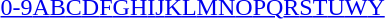<table id="toc" class="toc" summary="Class">
<tr>
<th></th>
</tr>
<tr>
<td style="text-align:center;"><a href='#'>0-9</a><a href='#'>A</a><a href='#'>B</a><a href='#'>C</a><a href='#'>D</a><a href='#'>F</a><a href='#'>G</a><a href='#'>H</a><a href='#'>I</a><a href='#'>J</a><a href='#'>K</a><a href='#'>L</a><a href='#'>M</a><a href='#'>N</a><a href='#'>O</a><a href='#'>P</a><a href='#'>Q</a><a href='#'>R</a><a href='#'>S</a><a href='#'>T</a><a href='#'>U</a><a href='#'>W</a><a href='#'>Y</a></td>
</tr>
</table>
